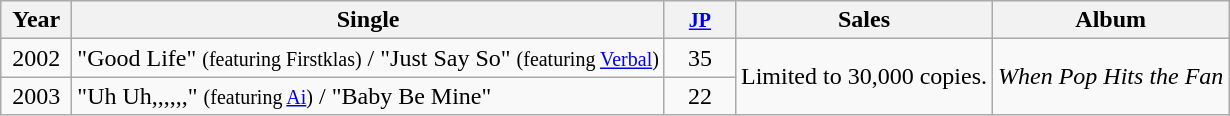<table class="wikitable">
<tr>
<th align="center" valign="top" width="40">Year</th>
<th align="left" valign="top">Single</th>
<th align="center" valign="top" width="40"><small><a href='#'>JP</a></small></th>
<th algin="center" valgin="top">Sales</th>
<th align="left" valign="top">Album</th>
</tr>
<tr>
<td align="center" valign="top">2002</td>
<td align="left" valign="top">"Good Life" <small>(featuring Firstklas)</small> / "Just Say So" <small>(featuring <a href='#'>Verbal</a>)</small></td>
<td align="center" valign="top">35</td>
<td rowspan="2">Limited to 30,000 copies.</td>
<td rowspan="2"><em>When Pop Hits the Fan</em></td>
</tr>
<tr>
<td align="center" valign="top">2003</td>
<td align="left" valign="top">"Uh Uh,,,,,," <small>(featuring <a href='#'>Ai</a>)</small> / "Baby Be Mine"</td>
<td align="center" valign="top">22</td>
</tr>
</table>
